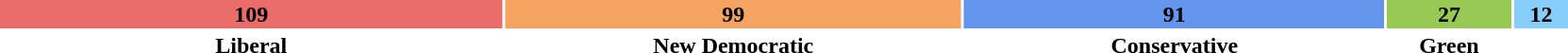<table style="width:88%; text-align:center; font-weight: bold;">
<tr style="color:black;">
<td style="background:#EA6D6A; width:32.25%;">109</td>
<td style="background:#F4A460; width:29.29%;">99</td>
<td style="background:#6495ED; width:26.98%;">91</td>
<td style="background:#99C955; width:07.92%;">27</td>
<td style="background:#87CEFA; width:03.52%;">12</td>
</tr>
<tr>
<td>Liberal</td>
<td>New Democratic</td>
<td>Conservative</td>
<td>Green</td>
<td></td>
</tr>
</table>
